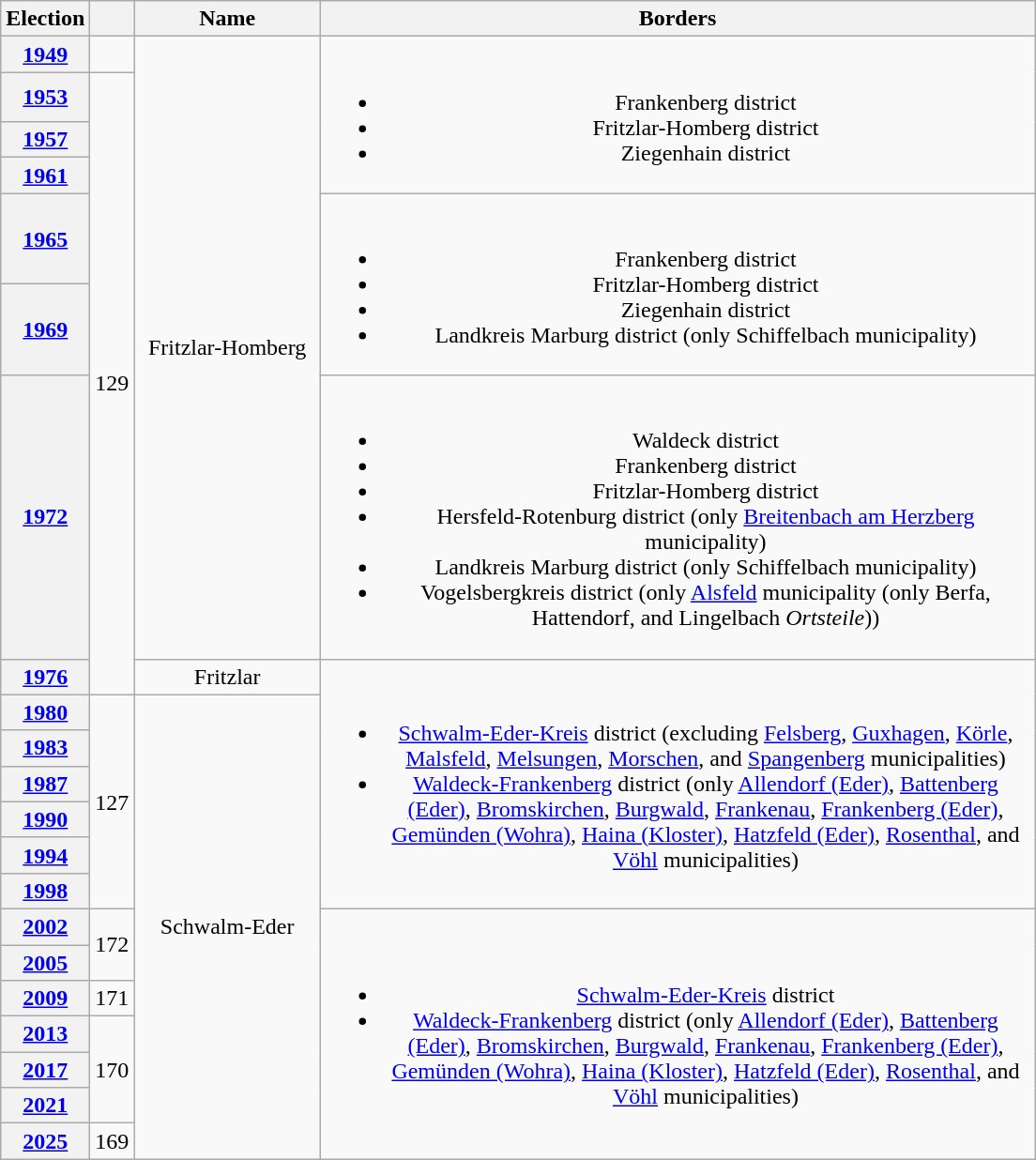<table class=wikitable style="text-align:center">
<tr>
<th>Election</th>
<th></th>
<th width=125px>Name</th>
<th width=500px>Borders</th>
</tr>
<tr>
<th><a href='#'>1949</a></th>
<td></td>
<td rowspan=7>Fritzlar-Homberg</td>
<td rowspan=4><br><ul><li>Frankenberg district</li><li>Fritzlar-Homberg district</li><li>Ziegenhain district</li></ul></td>
</tr>
<tr>
<th><a href='#'>1953</a></th>
<td rowspan=7>129</td>
</tr>
<tr>
<th><a href='#'>1957</a></th>
</tr>
<tr>
<th><a href='#'>1961</a></th>
</tr>
<tr>
<th><a href='#'>1965</a></th>
<td rowspan=2><br><ul><li>Frankenberg district</li><li>Fritzlar-Homberg district</li><li>Ziegenhain district</li><li>Landkreis Marburg district (only Schiffelbach municipality)</li></ul></td>
</tr>
<tr>
<th><a href='#'>1969</a></th>
</tr>
<tr>
<th><a href='#'>1972</a></th>
<td><br><ul><li>Waldeck district</li><li>Frankenberg district</li><li>Fritzlar-Homberg district</li><li>Hersfeld-Rotenburg district (only <a href='#'>Breitenbach am Herzberg</a> municipality)</li><li>Landkreis Marburg district (only Schiffelbach municipality)</li><li>Vogelsbergkreis district (only <a href='#'>Alsfeld</a> municipality (only Berfa, Hattendorf, and Lingelbach <em>Ortsteile</em>))</li></ul></td>
</tr>
<tr>
<th><a href='#'>1976</a></th>
<td>Fritzlar</td>
<td rowspan=7><br><ul><li><a href='#'>Schwalm-Eder-Kreis</a> district (excluding <a href='#'>Felsberg</a>, <a href='#'>Guxhagen</a>, <a href='#'>Körle</a>, <a href='#'>Malsfeld</a>, <a href='#'>Melsungen</a>, <a href='#'>Morschen</a>, and <a href='#'>Spangenberg</a> municipalities)</li><li><a href='#'>Waldeck-Frankenberg</a> district (only <a href='#'>Allendorf (Eder)</a>, <a href='#'>Battenberg (Eder)</a>, <a href='#'>Bromskirchen</a>, <a href='#'>Burgwald</a>, <a href='#'>Frankenau</a>, <a href='#'>Frankenberg (Eder)</a>, <a href='#'>Gemünden (Wohra)</a>, <a href='#'>Haina (Kloster)</a>, <a href='#'>Hatzfeld (Eder)</a>, <a href='#'>Rosenthal</a>, and <a href='#'>Vöhl</a> municipalities)</li></ul></td>
</tr>
<tr>
<th><a href='#'>1980</a></th>
<td rowspan=6>127</td>
<td rowspan=13>Schwalm-Eder</td>
</tr>
<tr>
<th><a href='#'>1983</a></th>
</tr>
<tr>
<th><a href='#'>1987</a></th>
</tr>
<tr>
<th><a href='#'>1990</a></th>
</tr>
<tr>
<th><a href='#'>1994</a></th>
</tr>
<tr>
<th><a href='#'>1998</a></th>
</tr>
<tr>
<th><a href='#'>2002</a></th>
<td rowspan=2>172</td>
<td rowspan=7><br><ul><li><a href='#'>Schwalm-Eder-Kreis</a> district</li><li><a href='#'>Waldeck-Frankenberg</a> district (only <a href='#'>Allendorf (Eder)</a>, <a href='#'>Battenberg (Eder)</a>, <a href='#'>Bromskirchen</a>, <a href='#'>Burgwald</a>, <a href='#'>Frankenau</a>, <a href='#'>Frankenberg (Eder)</a>, <a href='#'>Gemünden (Wohra)</a>, <a href='#'>Haina (Kloster)</a>, <a href='#'>Hatzfeld (Eder)</a>, <a href='#'>Rosenthal</a>, and <a href='#'>Vöhl</a> municipalities)</li></ul></td>
</tr>
<tr>
<th><a href='#'>2005</a></th>
</tr>
<tr>
<th><a href='#'>2009</a></th>
<td>171</td>
</tr>
<tr>
<th><a href='#'>2013</a></th>
<td rowspan=3>170</td>
</tr>
<tr>
<th><a href='#'>2017</a></th>
</tr>
<tr>
<th><a href='#'>2021</a></th>
</tr>
<tr>
<th><a href='#'>2025</a></th>
<td>169</td>
</tr>
</table>
